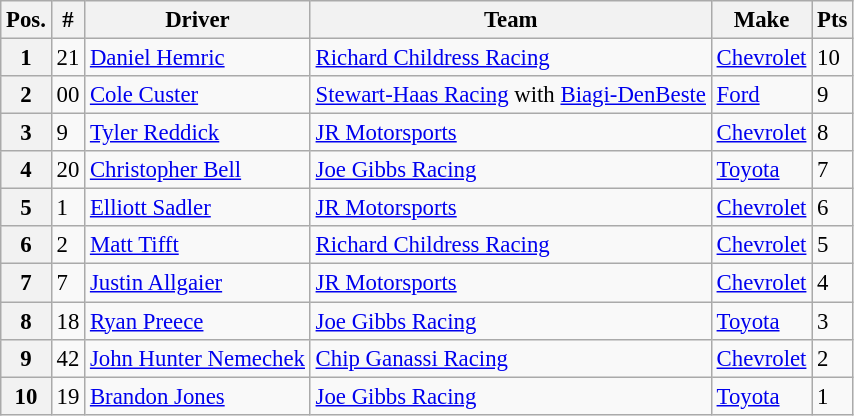<table class="wikitable" style="font-size:95%">
<tr>
<th>Pos.</th>
<th>#</th>
<th>Driver</th>
<th>Team</th>
<th>Make</th>
<th>Pts</th>
</tr>
<tr>
<th>1</th>
<td>21</td>
<td><a href='#'>Daniel Hemric</a></td>
<td><a href='#'>Richard Childress Racing</a></td>
<td><a href='#'>Chevrolet</a></td>
<td>10</td>
</tr>
<tr>
<th>2</th>
<td>00</td>
<td><a href='#'>Cole Custer</a></td>
<td><a href='#'>Stewart-Haas Racing</a> with <a href='#'>Biagi-DenBeste</a></td>
<td><a href='#'>Ford</a></td>
<td>9</td>
</tr>
<tr>
<th>3</th>
<td>9</td>
<td><a href='#'>Tyler Reddick</a></td>
<td><a href='#'>JR Motorsports</a></td>
<td><a href='#'>Chevrolet</a></td>
<td>8</td>
</tr>
<tr>
<th>4</th>
<td>20</td>
<td><a href='#'>Christopher Bell</a></td>
<td><a href='#'>Joe Gibbs Racing</a></td>
<td><a href='#'>Toyota</a></td>
<td>7</td>
</tr>
<tr>
<th>5</th>
<td>1</td>
<td><a href='#'>Elliott Sadler</a></td>
<td><a href='#'>JR Motorsports</a></td>
<td><a href='#'>Chevrolet</a></td>
<td>6</td>
</tr>
<tr>
<th>6</th>
<td>2</td>
<td><a href='#'>Matt Tifft</a></td>
<td><a href='#'>Richard Childress Racing</a></td>
<td><a href='#'>Chevrolet</a></td>
<td>5</td>
</tr>
<tr>
<th>7</th>
<td>7</td>
<td><a href='#'>Justin Allgaier</a></td>
<td><a href='#'>JR Motorsports</a></td>
<td><a href='#'>Chevrolet</a></td>
<td>4</td>
</tr>
<tr>
<th>8</th>
<td>18</td>
<td><a href='#'>Ryan Preece</a></td>
<td><a href='#'>Joe Gibbs Racing</a></td>
<td><a href='#'>Toyota</a></td>
<td>3</td>
</tr>
<tr>
<th>9</th>
<td>42</td>
<td><a href='#'>John Hunter Nemechek</a></td>
<td><a href='#'>Chip Ganassi Racing</a></td>
<td><a href='#'>Chevrolet</a></td>
<td>2</td>
</tr>
<tr>
<th>10</th>
<td>19</td>
<td><a href='#'>Brandon Jones</a></td>
<td><a href='#'>Joe Gibbs Racing</a></td>
<td><a href='#'>Toyota</a></td>
<td>1</td>
</tr>
</table>
